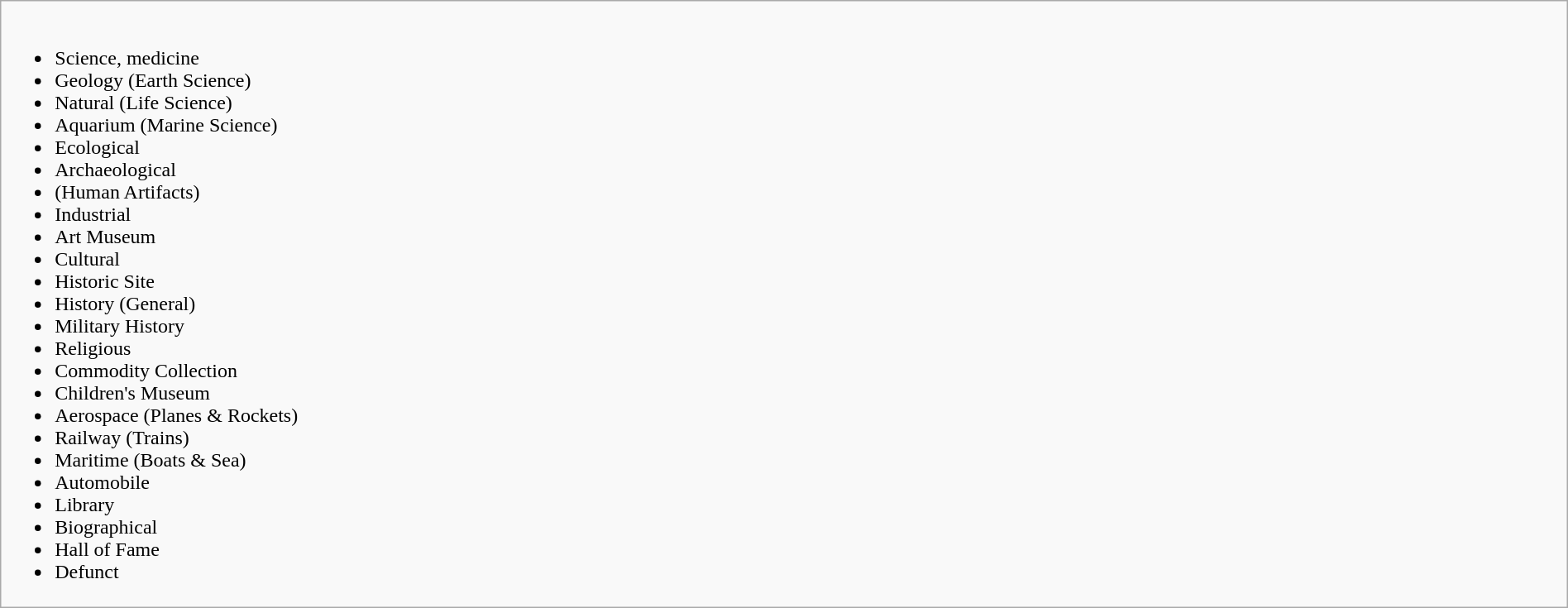<table class="wikitable" style="width:100%; margin:0.2em auto">
<tr>
<td><br><ul><li> Science, medicine</li><li> Geology (Earth Science)</li><li> Natural (Life Science)</li><li> Aquarium (Marine Science)</li><li> Ecological</li><li> Archaeological</li><li>(Human Artifacts)</li><li> Industrial</li><li> Art Museum</li><li> Cultural</li><li> Historic Site</li><li> History (General)</li><li> Military History</li><li> Religious</li><li> Commodity Collection</li><li> Children's Museum</li><li> Aerospace (Planes & Rockets)</li><li> Railway (Trains)</li><li> Maritime (Boats & Sea)</li><li> Automobile</li><li> Library</li><li> Biographical</li><li> Hall of Fame</li><li> Defunct</li></ul>
</td>
</tr>
</table>
